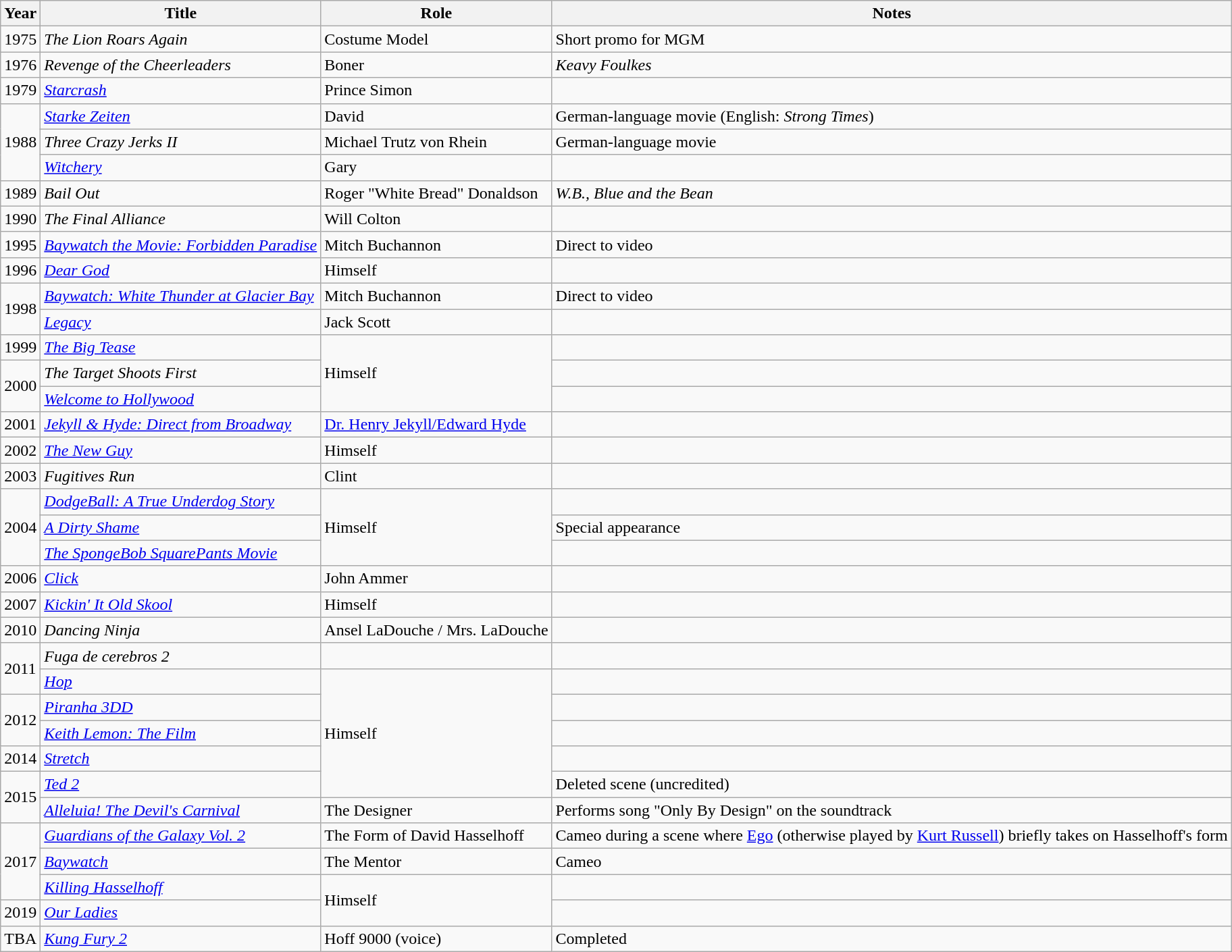<table class="wikitable sortable">
<tr>
<th>Year</th>
<th>Title</th>
<th>Role</th>
<th class="unsortable">Notes</th>
</tr>
<tr>
<td>1975</td>
<td><em>The Lion Roars Again</em></td>
<td>Costume Model</td>
<td>Short promo for MGM</td>
</tr>
<tr>
<td>1976</td>
<td><em>Revenge of the Cheerleaders</em></td>
<td>Boner</td>
<td><em>Keavy Foulkes</em></td>
</tr>
<tr>
<td>1979</td>
<td><em><a href='#'>Starcrash</a></em></td>
<td>Prince Simon</td>
<td></td>
</tr>
<tr>
<td rowspan=3>1988</td>
<td><em><a href='#'>Starke Zeiten</a></em></td>
<td>David</td>
<td>German-language movie (English: <em>Strong Times</em>)</td>
</tr>
<tr>
<td><em>Three Crazy Jerks II</em></td>
<td>Michael Trutz von Rhein</td>
<td>German-language movie</td>
</tr>
<tr>
<td><em><a href='#'>Witchery</a></em></td>
<td>Gary</td>
<td></td>
</tr>
<tr>
<td>1989</td>
<td><em>Bail Out</em></td>
<td>Roger "White Bread" Donaldson</td>
<td><em>W.B., Blue and the Bean</em></td>
</tr>
<tr>
<td>1990</td>
<td><em>The Final Alliance</em></td>
<td>Will Colton</td>
<td></td>
</tr>
<tr>
<td>1995</td>
<td><em><a href='#'>Baywatch the Movie: Forbidden Paradise</a></em></td>
<td>Mitch Buchannon</td>
<td>Direct to video</td>
</tr>
<tr>
<td>1996</td>
<td><em><a href='#'>Dear God</a></em></td>
<td>Himself</td>
<td></td>
</tr>
<tr>
<td rowspan="2">1998</td>
<td><em><a href='#'>Baywatch: White Thunder at Glacier Bay</a></em></td>
<td>Mitch Buchannon</td>
<td>Direct to video</td>
</tr>
<tr>
<td><em><a href='#'>Legacy</a></em></td>
<td>Jack Scott</td>
<td></td>
</tr>
<tr>
<td>1999</td>
<td><em><a href='#'>The Big Tease</a></em></td>
<td rowspan="3">Himself</td>
<td></td>
</tr>
<tr>
<td rowspan=2>2000</td>
<td><em>The Target Shoots First</em></td>
<td></td>
</tr>
<tr>
<td><em><a href='#'>Welcome to Hollywood</a></em></td>
<td></td>
</tr>
<tr>
<td>2001</td>
<td><em><a href='#'>Jekyll & Hyde: Direct from Broadway</a></em></td>
<td><a href='#'>Dr. Henry Jekyll/Edward Hyde</a></td>
<td></td>
</tr>
<tr>
<td>2002</td>
<td><em><a href='#'>The New Guy</a></em></td>
<td>Himself</td>
<td></td>
</tr>
<tr>
<td>2003</td>
<td><em>Fugitives Run</em></td>
<td>Clint</td>
<td></td>
</tr>
<tr>
<td rowspan=3>2004</td>
<td><em><a href='#'>DodgeBall: A True Underdog Story</a></em></td>
<td rowspan="3">Himself</td>
<td></td>
</tr>
<tr>
<td><em><a href='#'>A Dirty Shame</a></em></td>
<td>Special appearance</td>
</tr>
<tr>
<td><em><a href='#'>The SpongeBob SquarePants Movie</a></em></td>
<td></td>
</tr>
<tr>
<td>2006</td>
<td><em><a href='#'>Click</a></em></td>
<td>John Ammer</td>
<td></td>
</tr>
<tr>
<td>2007</td>
<td><em><a href='#'>Kickin' It Old Skool</a></em></td>
<td>Himself</td>
<td></td>
</tr>
<tr>
<td>2010</td>
<td><em>Dancing Ninja</em></td>
<td>Ansel LaDouche / Mrs. LaDouche</td>
<td></td>
</tr>
<tr>
<td rowspan=2>2011</td>
<td><em>Fuga de cerebros 2</em></td>
<td></td>
<td></td>
</tr>
<tr>
<td><em><a href='#'>Hop</a></em></td>
<td rowspan="5">Himself</td>
<td></td>
</tr>
<tr>
<td rowspan=2>2012</td>
<td><em><a href='#'>Piranha 3DD</a></em></td>
<td></td>
</tr>
<tr>
<td><em><a href='#'>Keith Lemon: The Film</a></em></td>
<td></td>
</tr>
<tr>
<td>2014</td>
<td><em><a href='#'>Stretch</a></em></td>
<td></td>
</tr>
<tr>
<td rowspan="2">2015</td>
<td><em><a href='#'>Ted 2</a></em></td>
<td>Deleted scene (uncredited)</td>
</tr>
<tr>
<td><em><a href='#'>Alleluia! The Devil's Carnival</a></em></td>
<td>The Designer</td>
<td>Performs song "Only By Design" on the soundtrack</td>
</tr>
<tr>
<td rowspan=3>2017</td>
<td><em><a href='#'>Guardians of the Galaxy Vol. 2</a></em></td>
<td>The Form of David Hasselhoff</td>
<td>Cameo during a scene where <a href='#'>Ego</a> (otherwise played by <a href='#'>Kurt Russell</a>) briefly takes on Hasselhoff's form</td>
</tr>
<tr>
<td><em><a href='#'>Baywatch</a></em></td>
<td>The Mentor</td>
<td>Cameo</td>
</tr>
<tr>
<td><em><a href='#'>Killing Hasselhoff</a></em></td>
<td rowspan="2">Himself</td>
<td></td>
</tr>
<tr>
<td rowspan=1>2019</td>
<td><em><a href='#'>Our Ladies</a></em></td>
<td></td>
</tr>
<tr>
<td rowspan=1>TBA</td>
<td><em><a href='#'>Kung Fury 2</a></em></td>
<td>Hoff 9000 (voice)</td>
<td>Completed</td>
</tr>
</table>
